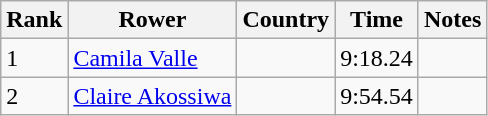<table class="wikitable">
<tr>
<th>Rank</th>
<th>Rower</th>
<th>Country</th>
<th>Time</th>
<th>Notes</th>
</tr>
<tr>
<td>1</td>
<td><a href='#'>Camila Valle</a></td>
<td></td>
<td>9:18.24</td>
<td></td>
</tr>
<tr>
<td>2</td>
<td><a href='#'>Claire Akossiwa</a></td>
<td></td>
<td>9:54.54</td>
<td></td>
</tr>
</table>
